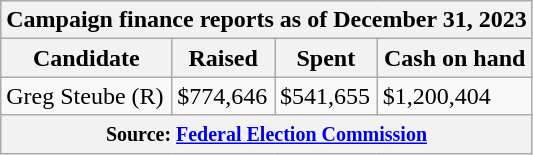<table class="wikitable sortable">
<tr>
<th colspan=4>Campaign finance reports as of December 31, 2023</th>
</tr>
<tr style="text-align:center;">
<th>Candidate</th>
<th>Raised</th>
<th>Spent</th>
<th>Cash on hand</th>
</tr>
<tr>
<td>Greg Steube (R)</td>
<td>$774,646</td>
<td>$541,655</td>
<td>$1,200,404</td>
</tr>
<tr>
<th colspan="4"><small>Source: <a href='#'>Federal Election Commission</a></small></th>
</tr>
</table>
